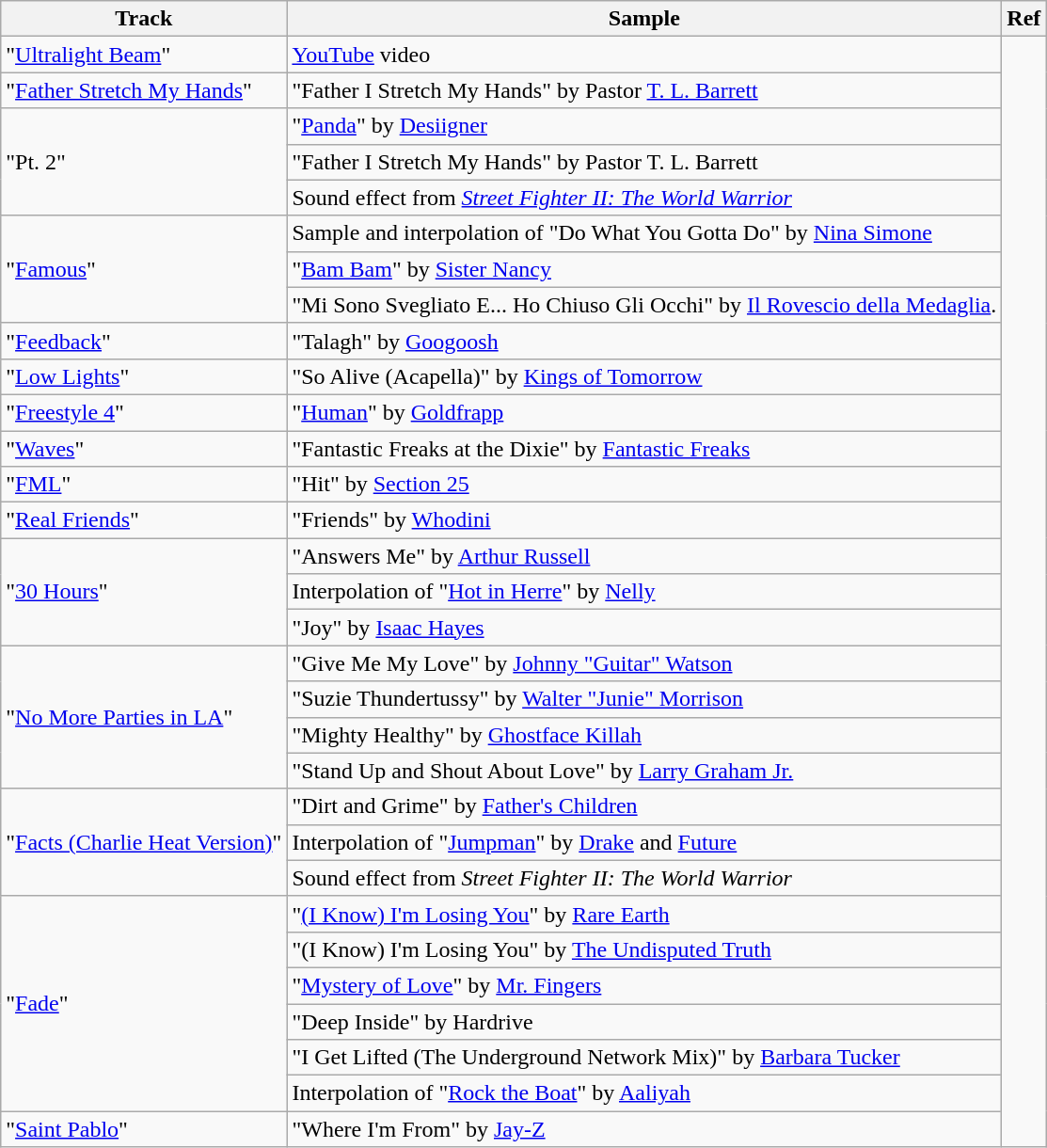<table class="wikitable">
<tr>
<th>Track</th>
<th>Sample</th>
<th>Ref</th>
</tr>
<tr>
<td>"<a href='#'>Ultralight Beam</a>"</td>
<td><a href='#'>YouTube</a> video</td>
<td rowspan="31"></td>
</tr>
<tr>
<td>"<a href='#'>Father Stretch My Hands</a>"</td>
<td>"Father I Stretch My Hands" by Pastor <a href='#'>T. L. Barrett</a></td>
</tr>
<tr>
<td rowspan="3">"Pt. 2"</td>
<td>"<a href='#'>Panda</a>" by <a href='#'>Desiigner</a></td>
</tr>
<tr>
<td>"Father I Stretch My Hands" by Pastor T. L. Barrett</td>
</tr>
<tr>
<td>Sound effect from <em><a href='#'>Street Fighter II: The World Warrior</a></em></td>
</tr>
<tr>
<td rowspan="3">"<a href='#'>Famous</a>"</td>
<td>Sample and interpolation of "Do What You Gotta Do" by <a href='#'>Nina Simone</a></td>
</tr>
<tr>
<td>"<a href='#'>Bam Bam</a>" by <a href='#'>Sister Nancy</a></td>
</tr>
<tr>
<td>"Mi Sono Svegliato E... Ho Chiuso Gli Occhi" by <a href='#'>Il Rovescio della Medaglia</a>.</td>
</tr>
<tr>
<td>"<a href='#'>Feedback</a>"</td>
<td>"Talagh" by <a href='#'>Googoosh</a></td>
</tr>
<tr>
<td>"<a href='#'>Low Lights</a>"</td>
<td>"So Alive (Acapella)" by <a href='#'>Kings of Tomorrow</a></td>
</tr>
<tr>
<td>"<a href='#'>Freestyle 4</a>"</td>
<td>"<a href='#'>Human</a>" by <a href='#'>Goldfrapp</a></td>
</tr>
<tr>
<td>"<a href='#'>Waves</a>"</td>
<td>"Fantastic Freaks at the Dixie" by <a href='#'>Fantastic Freaks</a></td>
</tr>
<tr>
<td>"<a href='#'>FML</a>"</td>
<td>"Hit" by <a href='#'>Section 25</a></td>
</tr>
<tr>
<td>"<a href='#'>Real Friends</a>"</td>
<td>"Friends" by <a href='#'>Whodini</a></td>
</tr>
<tr>
<td rowspan="3">"<a href='#'>30 Hours</a>"</td>
<td>"Answers Me" by <a href='#'>Arthur Russell</a></td>
</tr>
<tr>
<td>Interpolation of "<a href='#'>Hot in Herre</a>" by <a href='#'>Nelly</a></td>
</tr>
<tr>
<td>"Joy" by <a href='#'>Isaac Hayes</a></td>
</tr>
<tr>
<td rowspan="4">"<a href='#'>No More Parties in LA</a>"</td>
<td>"Give Me My Love" by <a href='#'>Johnny "Guitar" Watson</a></td>
</tr>
<tr>
<td>"Suzie Thundertussy" by <a href='#'>Walter "Junie" Morrison</a></td>
</tr>
<tr>
<td>"Mighty Healthy" by <a href='#'>Ghostface Killah</a></td>
</tr>
<tr>
<td>"Stand Up and Shout About Love" by <a href='#'>Larry Graham Jr.</a></td>
</tr>
<tr>
<td rowspan="3">"<a href='#'>Facts (Charlie Heat Version)</a>"</td>
<td>"Dirt and Grime" by <a href='#'>Father's Children</a></td>
</tr>
<tr>
<td>Interpolation of "<a href='#'>Jumpman</a>" by <a href='#'>Drake</a> and <a href='#'>Future</a></td>
</tr>
<tr>
<td>Sound effect from <em>Street Fighter II: The World Warrior</em></td>
</tr>
<tr>
<td rowspan="6">"<a href='#'>Fade</a>"</td>
<td>"<a href='#'>(I Know) I'm Losing You</a>" by <a href='#'>Rare Earth</a></td>
</tr>
<tr>
<td>"(I Know) I'm Losing You" by <a href='#'>The Undisputed Truth</a></td>
</tr>
<tr>
<td>"<a href='#'>Mystery of Love</a>" by <a href='#'>Mr. Fingers</a></td>
</tr>
<tr>
<td>"Deep Inside" by Hardrive</td>
</tr>
<tr>
<td>"I Get Lifted (The Underground Network Mix)" by <a href='#'>Barbara Tucker</a></td>
</tr>
<tr>
<td>Interpolation of "<a href='#'>Rock the Boat</a>" by <a href='#'>Aaliyah</a></td>
</tr>
<tr>
<td>"<a href='#'>Saint Pablo</a>"</td>
<td>"Where I'm From" by <a href='#'>Jay-Z</a></td>
</tr>
</table>
